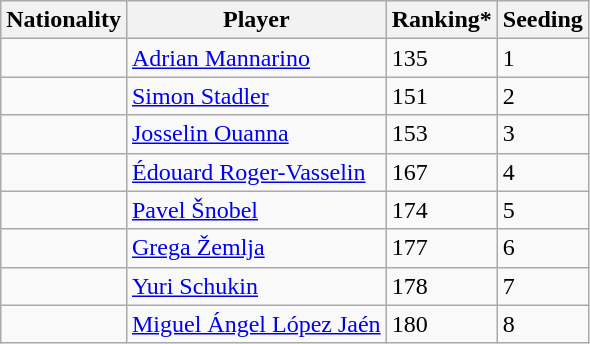<table class="wikitable" border="1">
<tr>
<th>Nationality</th>
<th>Player</th>
<th>Ranking*</th>
<th>Seeding</th>
</tr>
<tr>
<td></td>
<td><a href='#'>Adrian Mannarino</a></td>
<td>135</td>
<td>1</td>
</tr>
<tr>
<td></td>
<td><a href='#'>Simon Stadler</a></td>
<td>151</td>
<td>2</td>
</tr>
<tr>
<td></td>
<td><a href='#'>Josselin Ouanna</a></td>
<td>153</td>
<td>3</td>
</tr>
<tr>
<td></td>
<td><a href='#'>Édouard Roger-Vasselin</a></td>
<td>167</td>
<td>4</td>
</tr>
<tr>
<td></td>
<td><a href='#'>Pavel Šnobel</a></td>
<td>174</td>
<td>5</td>
</tr>
<tr>
<td></td>
<td><a href='#'>Grega Žemlja</a></td>
<td>177</td>
<td>6</td>
</tr>
<tr>
<td></td>
<td><a href='#'>Yuri Schukin</a></td>
<td>178</td>
<td>7</td>
</tr>
<tr>
<td></td>
<td><a href='#'>Miguel Ángel López Jaén</a></td>
<td>180</td>
<td>8</td>
</tr>
</table>
